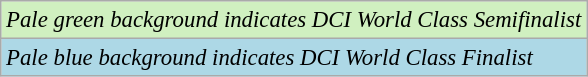<table class="wikitable" style="font-size:95%;">
<tr>
<td style="background-color:#d0f0c0"><em>Pale green background indicates DCI World Class Semifinalist</em></td>
</tr>
<tr>
<td style="background-color:#add8e6"><em>Pale blue background indicates DCI World Class Finalist</em></td>
</tr>
</table>
